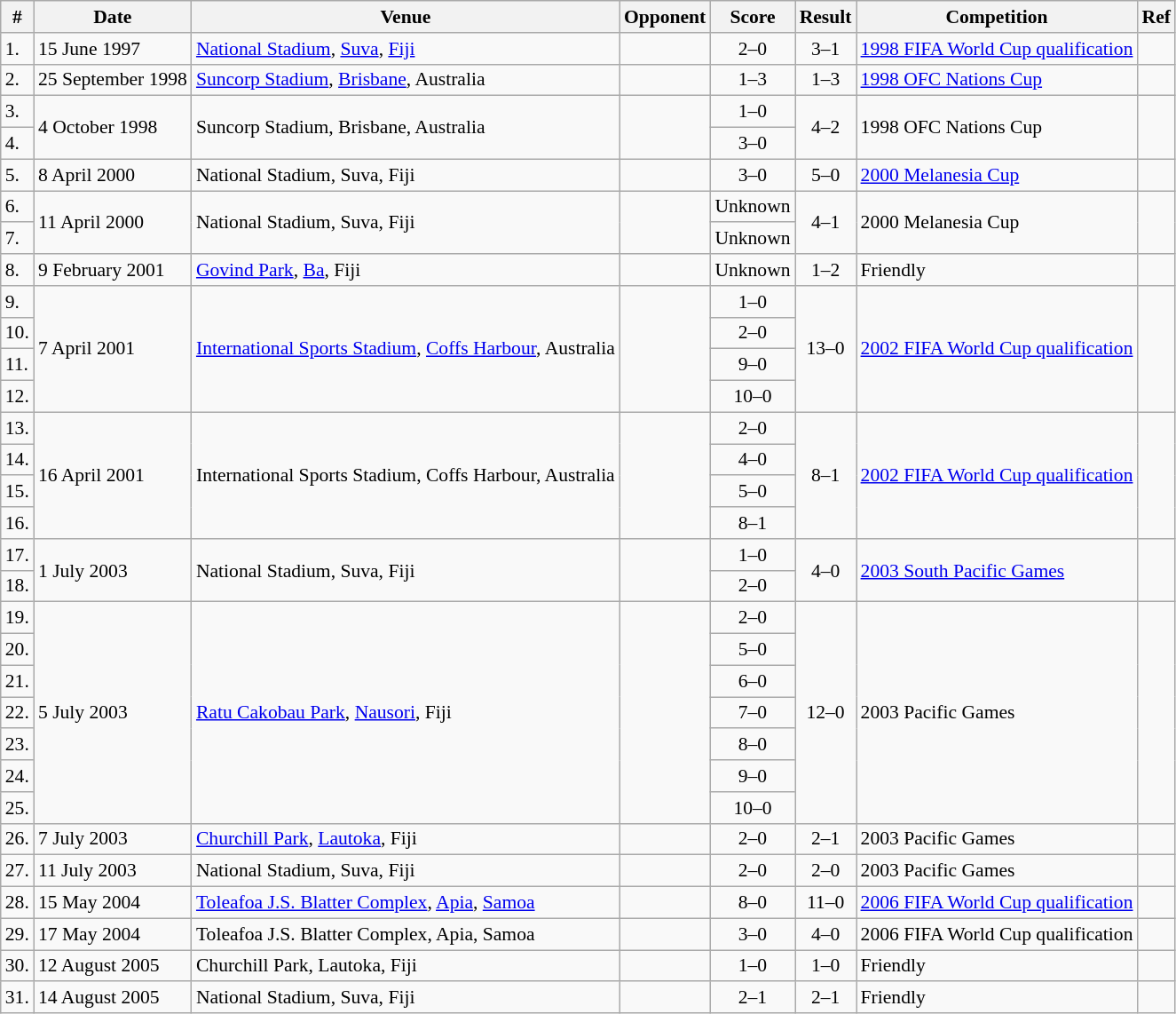<table class="wikitable collapsible" style="font-size:90%">
<tr>
<th>#</th>
<th>Date</th>
<th>Venue</th>
<th>Opponent</th>
<th>Score</th>
<th>Result</th>
<th>Competition</th>
<th>Ref</th>
</tr>
<tr>
<td>1.</td>
<td>15 June 1997</td>
<td><a href='#'>National Stadium</a>, <a href='#'>Suva</a>, <a href='#'>Fiji</a></td>
<td></td>
<td style="text-align:center;">2–0</td>
<td style="text-align:center;">3–1</td>
<td><a href='#'>1998 FIFA World Cup qualification</a></td>
<td></td>
</tr>
<tr>
<td>2.</td>
<td>25 September 1998</td>
<td><a href='#'>Suncorp Stadium</a>, <a href='#'>Brisbane</a>, Australia</td>
<td></td>
<td style="text-align:center;">1–3</td>
<td style="text-align:center;">1–3</td>
<td><a href='#'>1998 OFC Nations Cup</a></td>
<td></td>
</tr>
<tr>
<td>3.</td>
<td rowspan=2>4 October 1998</td>
<td rowspan=2>Suncorp Stadium, Brisbane, Australia</td>
<td rowspan=2></td>
<td style="text-align:center;">1–0</td>
<td rowspan=2 style="text-align:center;">4–2</td>
<td rowspan=2>1998 OFC Nations Cup</td>
<td rowspan=2></td>
</tr>
<tr>
<td>4.</td>
<td style="text-align:center;">3–0</td>
</tr>
<tr>
<td>5.</td>
<td>8 April 2000</td>
<td>National Stadium, Suva, Fiji</td>
<td></td>
<td style="text-align:center;">3–0</td>
<td style="text-align:center;">5–0</td>
<td><a href='#'>2000 Melanesia Cup</a></td>
<td></td>
</tr>
<tr>
<td>6.</td>
<td rowspan=2>11 April 2000</td>
<td rowspan=2>National Stadium, Suva, Fiji</td>
<td rowspan=2></td>
<td style="text-align:center;">Unknown</td>
<td rowspan=2 style="text-align:center;">4–1</td>
<td rowspan=2>2000 Melanesia Cup</td>
<td rowspan=2></td>
</tr>
<tr>
<td>7.</td>
<td style="text-align:center;">Unknown</td>
</tr>
<tr>
<td>8.</td>
<td>9 February 2001</td>
<td><a href='#'>Govind Park</a>, <a href='#'>Ba</a>, Fiji</td>
<td></td>
<td style="text-align:center;">Unknown</td>
<td style="text-align:center;">1–2</td>
<td>Friendly</td>
<td></td>
</tr>
<tr>
<td>9.</td>
<td rowspan=4>7 April 2001</td>
<td rowspan=4><a href='#'>International Sports Stadium</a>, <a href='#'>Coffs Harbour</a>, Australia</td>
<td rowspan=4></td>
<td style="text-align:center;">1–0</td>
<td rowspan=4 style="text-align:center;">13–0</td>
<td rowspan=4><a href='#'>2002 FIFA World Cup qualification</a></td>
<td rowspan=4></td>
</tr>
<tr>
<td>10.</td>
<td style="text-align:center;">2–0</td>
</tr>
<tr>
<td>11.</td>
<td style="text-align:center;">9–0</td>
</tr>
<tr>
<td>12.</td>
<td style="text-align:center;">10–0</td>
</tr>
<tr>
<td>13.</td>
<td rowspan=4>16 April 2001</td>
<td rowspan=4>International Sports Stadium, Coffs Harbour, Australia</td>
<td rowspan=4></td>
<td style="text-align:center;">2–0</td>
<td rowspan=4 style="text-align:center;">8–1</td>
<td rowspan=4><a href='#'>2002 FIFA World Cup qualification</a></td>
<td rowspan=4></td>
</tr>
<tr>
<td>14.</td>
<td style="text-align:center;">4–0</td>
</tr>
<tr>
<td>15.</td>
<td style="text-align:center;">5–0</td>
</tr>
<tr>
<td>16.</td>
<td style="text-align:center;">8–1</td>
</tr>
<tr>
<td>17.</td>
<td rowspan=2>1 July 2003</td>
<td rowspan=2>National Stadium, Suva, Fiji</td>
<td rowspan=2></td>
<td style="text-align:center;">1–0</td>
<td rowspan=2 style="text-align:center;">4–0</td>
<td rowspan=2><a href='#'>2003 South Pacific Games</a></td>
<td rowspan=2></td>
</tr>
<tr>
<td>18.</td>
<td style="text-align:center;">2–0</td>
</tr>
<tr>
<td>19.</td>
<td rowspan=7>5 July 2003</td>
<td rowspan=7><a href='#'>Ratu Cakobau Park</a>, <a href='#'>Nausori</a>, Fiji</td>
<td rowspan=7></td>
<td style="text-align:center;">2–0</td>
<td rowspan=7 style="text-align:center;">12–0</td>
<td rowspan=7>2003 Pacific Games</td>
<td rowspan=7></td>
</tr>
<tr>
<td>20.</td>
<td style="text-align:center;">5–0</td>
</tr>
<tr>
<td>21.</td>
<td style="text-align:center;">6–0</td>
</tr>
<tr>
<td>22.</td>
<td style="text-align:center;">7–0</td>
</tr>
<tr>
<td>23.</td>
<td style="text-align:center;">8–0</td>
</tr>
<tr>
<td>24.</td>
<td style="text-align:center;">9–0</td>
</tr>
<tr>
<td>25.</td>
<td style="text-align:center;">10–0</td>
</tr>
<tr>
<td>26.</td>
<td>7 July 2003</td>
<td><a href='#'>Churchill Park</a>, <a href='#'>Lautoka</a>, Fiji</td>
<td></td>
<td style="text-align:center;">2–0</td>
<td style="text-align:center;">2–1</td>
<td>2003 Pacific Games</td>
<td></td>
</tr>
<tr>
<td>27.</td>
<td>11 July 2003</td>
<td>National Stadium, Suva, Fiji</td>
<td></td>
<td style="text-align:center;">2–0</td>
<td style="text-align:center;">2–0</td>
<td>2003 Pacific Games</td>
<td></td>
</tr>
<tr>
<td>28.</td>
<td>15 May 2004</td>
<td><a href='#'>Toleafoa J.S. Blatter Complex</a>, <a href='#'>Apia</a>, <a href='#'>Samoa</a></td>
<td></td>
<td style="text-align:center;">8–0</td>
<td style="text-align:center;">11–0</td>
<td><a href='#'>2006 FIFA World Cup qualification</a></td>
<td></td>
</tr>
<tr>
<td>29.</td>
<td>17 May 2004</td>
<td>Toleafoa J.S. Blatter Complex, Apia, Samoa</td>
<td></td>
<td style="text-align:center;">3–0</td>
<td style="text-align:center;">4–0</td>
<td>2006 FIFA World Cup qualification</td>
<td></td>
</tr>
<tr>
<td>30.</td>
<td>12 August 2005</td>
<td>Churchill Park, Lautoka, Fiji</td>
<td></td>
<td style="text-align:center;">1–0</td>
<td style="text-align:center;">1–0</td>
<td>Friendly</td>
<td></td>
</tr>
<tr>
<td>31.</td>
<td>14 August 2005</td>
<td>National Stadium, Suva, Fiji</td>
<td></td>
<td style="text-align:center;">2–1</td>
<td style="text-align:center;">2–1</td>
<td>Friendly</td>
<td></td>
</tr>
</table>
